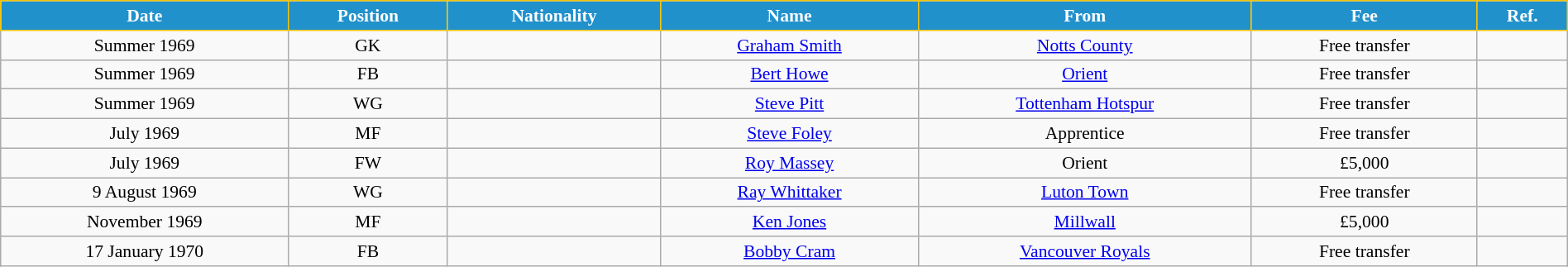<table class="wikitable" style="text-align:center; font-size:90%; width:100%;">
<tr>
<th style="background:#2191CC; color:white; border:1px solid #F7C408; text-align:center;">Date</th>
<th style="background:#2191CC; color:white; border:1px solid #F7C408; text-align:center;">Position</th>
<th style="background:#2191CC; color:white; border:1px solid #F7C408; text-align:center;">Nationality</th>
<th style="background:#2191CC; color:white; border:1px solid #F7C408; text-align:center;">Name</th>
<th style="background:#2191CC; color:white; border:1px solid #F7C408; text-align:center;">From</th>
<th style="background:#2191CC; color:white; border:1px solid #F7C408; text-align:center;">Fee</th>
<th style="background:#2191CC; color:white; border:1px solid #F7C408; text-align:center;">Ref.</th>
</tr>
<tr>
<td>Summer 1969</td>
<td>GK</td>
<td></td>
<td><a href='#'>Graham Smith</a></td>
<td> <a href='#'>Notts County</a></td>
<td>Free transfer</td>
<td></td>
</tr>
<tr>
<td>Summer 1969</td>
<td>FB</td>
<td></td>
<td><a href='#'>Bert Howe</a></td>
<td> <a href='#'>Orient</a></td>
<td>Free transfer</td>
<td></td>
</tr>
<tr>
<td>Summer 1969</td>
<td>WG</td>
<td></td>
<td><a href='#'>Steve Pitt</a></td>
<td> <a href='#'>Tottenham Hotspur</a></td>
<td>Free transfer</td>
<td></td>
</tr>
<tr>
<td>July 1969</td>
<td>MF</td>
<td></td>
<td><a href='#'>Steve Foley</a></td>
<td>Apprentice</td>
<td>Free transfer</td>
<td></td>
</tr>
<tr>
<td>July 1969</td>
<td>FW</td>
<td></td>
<td><a href='#'>Roy Massey</a></td>
<td> Orient</td>
<td>£5,000</td>
<td></td>
</tr>
<tr>
<td>9 August 1969</td>
<td>WG</td>
<td></td>
<td><a href='#'>Ray Whittaker</a></td>
<td> <a href='#'>Luton Town</a></td>
<td>Free transfer</td>
<td></td>
</tr>
<tr>
<td>November 1969</td>
<td>MF</td>
<td></td>
<td><a href='#'>Ken Jones</a></td>
<td> <a href='#'>Millwall</a></td>
<td>£5,000</td>
<td></td>
</tr>
<tr>
<td>17 January 1970</td>
<td>FB</td>
<td></td>
<td><a href='#'>Bobby Cram</a></td>
<td> <a href='#'>Vancouver Royals</a></td>
<td>Free transfer</td>
<td></td>
</tr>
</table>
